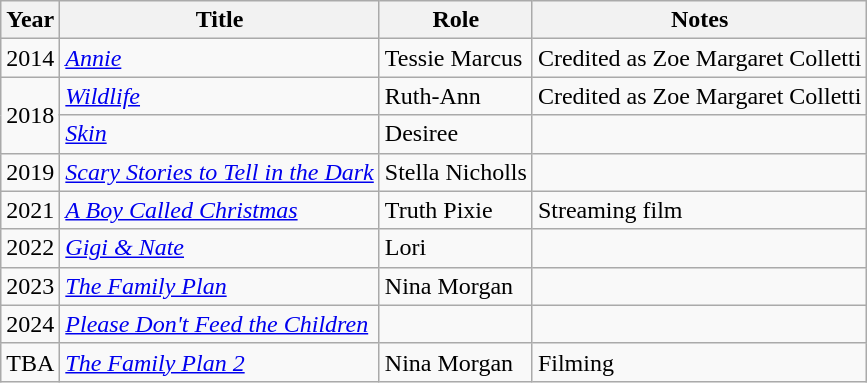<table class="wikitable sortable">
<tr>
<th>Year</th>
<th>Title</th>
<th>Role</th>
<th class="unsortable">Notes</th>
</tr>
<tr>
<td>2014</td>
<td><em><a href='#'>Annie</a></em></td>
<td>Tessie Marcus</td>
<td>Credited as Zoe Margaret Colletti</td>
</tr>
<tr>
<td rowspan="2">2018</td>
<td><em><a href='#'>Wildlife</a></em></td>
<td>Ruth-Ann</td>
<td>Credited as Zoe Margaret Colletti</td>
</tr>
<tr>
<td><em><a href='#'>Skin</a></em></td>
<td>Desiree</td>
<td></td>
</tr>
<tr>
<td>2019</td>
<td><em><a href='#'>Scary Stories to Tell in the Dark</a></em></td>
<td>Stella Nicholls</td>
<td></td>
</tr>
<tr>
<td>2021</td>
<td><em><a href='#'>A Boy Called Christmas</a></em></td>
<td>Truth Pixie</td>
<td>Streaming film</td>
</tr>
<tr>
<td>2022</td>
<td><em><a href='#'>Gigi & Nate</a></em></td>
<td>Lori</td>
<td></td>
</tr>
<tr>
<td>2023</td>
<td><em><a href='#'>The Family Plan</a></em></td>
<td>Nina Morgan</td>
<td></td>
</tr>
<tr>
<td>2024</td>
<td><em><a href='#'>Please Don't Feed the Children</a></em></td>
<td></td>
<td></td>
</tr>
<tr>
<td>TBA</td>
<td><em><a href='#'>The Family Plan 2</a></em></td>
<td>Nina Morgan</td>
<td>Filming</td>
</tr>
</table>
